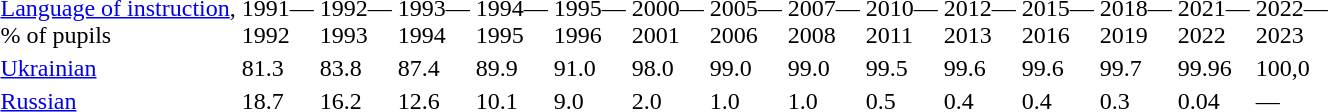<table class="standard">
<tr>
<td><a href='#'>Language of instruction</a>, <br>% of pupils</td>
<td>1991—<br>1992</td>
<td>1992—<br>1993</td>
<td>1993—<br>1994</td>
<td>1994—<br>1995</td>
<td>1995—<br>1996</td>
<td>2000—<br>2001</td>
<td>2005—<br>2006</td>
<td>2007—<br>2008</td>
<td>2010—<br>2011</td>
<td>2012—<br>2013</td>
<td>2015—<br>2016</td>
<td>2018—<br>2019</td>
<td>2021—<br>2022</td>
<td>2022—<br>2023</td>
</tr>
<tr>
<td><a href='#'>Ukrainian</a></td>
<td>81.3</td>
<td>83.8</td>
<td>87.4</td>
<td>89.9</td>
<td>91.0</td>
<td>98.0</td>
<td>99.0</td>
<td>99.0</td>
<td>99.5</td>
<td>99.6</td>
<td>99.6</td>
<td>99.7</td>
<td>99.96</td>
<td>100,0</td>
</tr>
<tr>
<td><a href='#'>Russian</a></td>
<td>18.7</td>
<td>16.2</td>
<td>12.6</td>
<td>10.1</td>
<td>9.0</td>
<td>2.0</td>
<td>1.0</td>
<td>1.0</td>
<td>0.5</td>
<td>0.4</td>
<td>0.4</td>
<td>0.3</td>
<td>0.04</td>
<td>—</td>
</tr>
<tr>
</tr>
</table>
